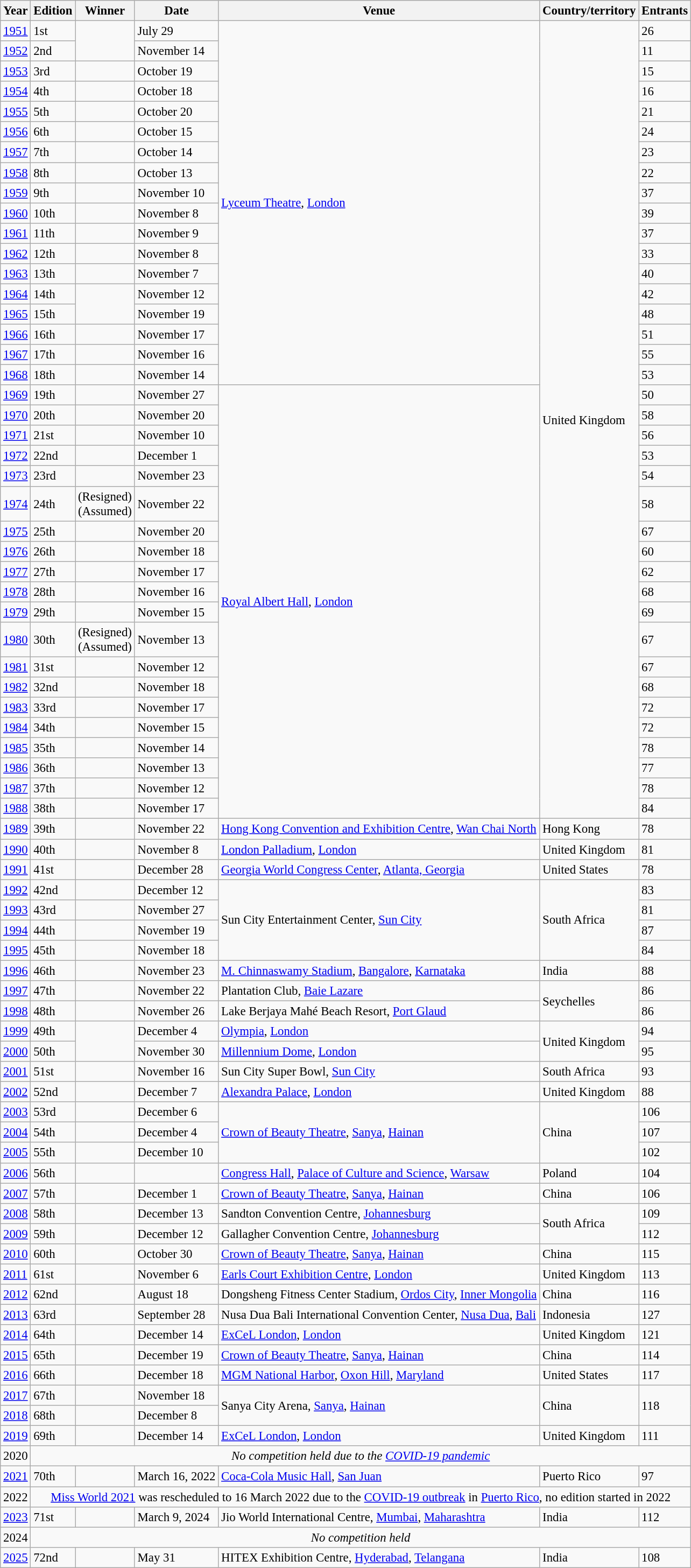<table class="wikitable sortable" style="font-size: 95%;">
<tr bgcolor="efefef">
<th>Year</th>
<th>Edition</th>
<th>Winner</th>
<th>Date</th>
<th>Venue</th>
<th>Country/territory</th>
<th>Entrants</th>
</tr>
<tr>
<td><a href='#'>1951</a></td>
<td>1st</td>
<td rowspan="2"></td>
<td>July 29</td>
<td rowspan=18><a href='#'>Lyceum Theatre</a>, <a href='#'>London</a></td>
<td rowspan=38>United Kingdom</td>
<td>26</td>
</tr>
<tr>
<td><a href='#'>1952</a></td>
<td>2nd</td>
<td>November 14</td>
<td>11</td>
</tr>
<tr>
<td><a href='#'>1953</a></td>
<td>3rd</td>
<td></td>
<td>October 19</td>
<td>15</td>
</tr>
<tr>
<td><a href='#'>1954</a></td>
<td>4th</td>
<td></td>
<td>October 18</td>
<td>16</td>
</tr>
<tr>
<td><a href='#'>1955</a></td>
<td>5th</td>
<td></td>
<td>October 20</td>
<td>21</td>
</tr>
<tr>
<td><a href='#'>1956</a></td>
<td>6th</td>
<td></td>
<td>October 15</td>
<td>24</td>
</tr>
<tr>
<td><a href='#'>1957</a></td>
<td>7th</td>
<td></td>
<td>October 14</td>
<td>23</td>
</tr>
<tr>
<td><a href='#'>1958</a></td>
<td>8th</td>
<td></td>
<td>October 13</td>
<td>22</td>
</tr>
<tr>
<td><a href='#'>1959</a></td>
<td>9th</td>
<td></td>
<td>November 10</td>
<td>37</td>
</tr>
<tr>
<td><a href='#'>1960</a></td>
<td>10th</td>
<td></td>
<td>November 8</td>
<td>39</td>
</tr>
<tr>
<td><a href='#'>1961</a></td>
<td>11th</td>
<td></td>
<td>November 9</td>
<td>37</td>
</tr>
<tr>
<td><a href='#'>1962</a></td>
<td>12th</td>
<td></td>
<td>November 8</td>
<td>33</td>
</tr>
<tr>
<td><a href='#'>1963</a></td>
<td>13th</td>
<td></td>
<td>November 7</td>
<td>40</td>
</tr>
<tr>
<td><a href='#'>1964</a></td>
<td>14th</td>
<td rowspan="2"></td>
<td>November 12</td>
<td>42</td>
</tr>
<tr>
<td><a href='#'>1965</a></td>
<td>15th</td>
<td>November 19</td>
<td>48</td>
</tr>
<tr>
<td><a href='#'>1966</a></td>
<td>16th</td>
<td></td>
<td>November 17</td>
<td>51</td>
</tr>
<tr>
<td><a href='#'>1967</a></td>
<td>17th</td>
<td></td>
<td>November 16</td>
<td>55</td>
</tr>
<tr>
<td><a href='#'>1968</a></td>
<td>18th</td>
<td></td>
<td>November 14</td>
<td>53</td>
</tr>
<tr>
<td><a href='#'>1969</a></td>
<td>19th</td>
<td></td>
<td>November 27</td>
<td rowspan=20><a href='#'>Royal Albert Hall</a>, <a href='#'>London</a></td>
<td>50</td>
</tr>
<tr>
<td><a href='#'>1970</a></td>
<td>20th</td>
<td></td>
<td>November 20</td>
<td>58</td>
</tr>
<tr>
<td><a href='#'>1971</a></td>
<td>21st</td>
<td></td>
<td>November 10</td>
<td>56</td>
</tr>
<tr>
<td><a href='#'>1972</a></td>
<td>22nd</td>
<td></td>
<td>December 1</td>
<td>53</td>
</tr>
<tr>
<td><a href='#'>1973</a></td>
<td>23rd</td>
<td></td>
<td>November 23</td>
<td>54</td>
</tr>
<tr>
<td><a href='#'>1974</a></td>
<td>24th</td>
<td> (Resigned)<br> (Assumed)</td>
<td>November 22</td>
<td>58</td>
</tr>
<tr>
<td><a href='#'>1975</a></td>
<td>25th</td>
<td></td>
<td>November 20</td>
<td>67</td>
</tr>
<tr>
<td><a href='#'>1976</a></td>
<td>26th</td>
<td></td>
<td>November 18</td>
<td>60</td>
</tr>
<tr>
<td><a href='#'>1977</a></td>
<td>27th</td>
<td></td>
<td>November 17</td>
<td>62</td>
</tr>
<tr>
<td><a href='#'>1978</a></td>
<td>28th</td>
<td></td>
<td>November 16</td>
<td>68</td>
</tr>
<tr>
<td><a href='#'>1979</a></td>
<td>29th</td>
<td></td>
<td>November 15</td>
<td>69</td>
</tr>
<tr>
<td><a href='#'>1980</a></td>
<td>30th</td>
<td> (Resigned)<br> (Assumed)</td>
<td>November 13</td>
<td>67</td>
</tr>
<tr>
<td><a href='#'>1981</a></td>
<td>31st</td>
<td></td>
<td>November 12</td>
<td>67</td>
</tr>
<tr>
<td><a href='#'>1982</a></td>
<td>32nd</td>
<td></td>
<td>November 18</td>
<td>68</td>
</tr>
<tr>
<td><a href='#'>1983</a></td>
<td>33rd</td>
<td></td>
<td>November 17</td>
<td>72</td>
</tr>
<tr>
<td><a href='#'>1984</a></td>
<td>34th</td>
<td></td>
<td>November 15</td>
<td>72</td>
</tr>
<tr>
<td><a href='#'>1985</a></td>
<td>35th</td>
<td></td>
<td>November 14</td>
<td>78</td>
</tr>
<tr>
<td><a href='#'>1986</a></td>
<td>36th</td>
<td></td>
<td>November 13</td>
<td>77</td>
</tr>
<tr>
<td><a href='#'>1987</a></td>
<td>37th</td>
<td></td>
<td>November 12</td>
<td>78</td>
</tr>
<tr>
<td><a href='#'>1988</a></td>
<td>38th</td>
<td></td>
<td>November 17</td>
<td>84</td>
</tr>
<tr>
<td><a href='#'>1989</a></td>
<td>39th</td>
<td></td>
<td>November 22</td>
<td><a href='#'>Hong Kong Convention and Exhibition Centre</a>, <a href='#'>Wan Chai North</a></td>
<td>Hong Kong</td>
<td>78</td>
</tr>
<tr>
<td><a href='#'>1990</a></td>
<td>40th</td>
<td></td>
<td>November 8</td>
<td><a href='#'>London Palladium</a>, <a href='#'>London</a></td>
<td>United Kingdom</td>
<td>81</td>
</tr>
<tr>
<td><a href='#'>1991</a></td>
<td>41st</td>
<td></td>
<td>December 28</td>
<td><a href='#'>Georgia World Congress Center</a>, <a href='#'>Atlanta, Georgia</a></td>
<td>United States</td>
<td>78</td>
</tr>
<tr>
<td><a href='#'>1992</a></td>
<td>42nd</td>
<td></td>
<td>December 12</td>
<td rowspan=4>Sun City Entertainment Center, <a href='#'>Sun City</a></td>
<td rowspan=4>South Africa</td>
<td>83</td>
</tr>
<tr>
<td><a href='#'>1993</a></td>
<td>43rd</td>
<td></td>
<td>November 27</td>
<td>81</td>
</tr>
<tr>
<td><a href='#'>1994</a></td>
<td>44th</td>
<td></td>
<td>November 19</td>
<td>87</td>
</tr>
<tr>
<td><a href='#'>1995</a></td>
<td>45th</td>
<td></td>
<td>November 18</td>
<td>84</td>
</tr>
<tr>
<td><a href='#'>1996</a></td>
<td>46th</td>
<td></td>
<td>November 23</td>
<td><a href='#'>M. Chinnaswamy Stadium</a>, <a href='#'>Bangalore</a>, <a href='#'>Karnataka</a></td>
<td>India</td>
<td>88</td>
</tr>
<tr>
<td><a href='#'>1997</a></td>
<td>47th</td>
<td></td>
<td>November 22</td>
<td>Plantation Club, <a href='#'>Baie Lazare</a></td>
<td rowspan="2">Seychelles</td>
<td>86</td>
</tr>
<tr>
<td><a href='#'>1998</a></td>
<td>48th</td>
<td></td>
<td>November 26</td>
<td>Lake Berjaya Mahé Beach Resort, <a href='#'>Port Glaud</a></td>
<td>86</td>
</tr>
<tr>
<td><a href='#'>1999</a></td>
<td>49th</td>
<td rowspan="2"></td>
<td>December 4</td>
<td><a href='#'>Olympia</a>, <a href='#'>London</a></td>
<td rowspan="2">United Kingdom</td>
<td>94</td>
</tr>
<tr>
<td><a href='#'>2000</a></td>
<td>50th</td>
<td>November 30</td>
<td><a href='#'>Millennium Dome</a>, <a href='#'>London</a></td>
<td>95</td>
</tr>
<tr>
<td><a href='#'>2001</a></td>
<td>51st</td>
<td></td>
<td>November 16</td>
<td>Sun City Super Bowl, <a href='#'>Sun City</a></td>
<td>South Africa</td>
<td>93</td>
</tr>
<tr>
<td><a href='#'>2002</a></td>
<td>52nd</td>
<td></td>
<td>December 7</td>
<td><a href='#'>Alexandra Palace</a>, <a href='#'>London</a></td>
<td>United Kingdom</td>
<td>88</td>
</tr>
<tr>
<td><a href='#'>2003</a></td>
<td>53rd</td>
<td></td>
<td>December 6</td>
<td rowspan=3><a href='#'>Crown of Beauty Theatre</a>, <a href='#'>Sanya</a>, <a href='#'>Hainan</a></td>
<td rowspan=3>China</td>
<td>106</td>
</tr>
<tr>
<td><a href='#'>2004</a></td>
<td>54th</td>
<td></td>
<td>December 4</td>
<td>107</td>
</tr>
<tr>
<td><a href='#'>2005</a></td>
<td>55th</td>
<td></td>
<td>December 10</td>
<td>102</td>
</tr>
<tr>
<td><a href='#'>2006</a></td>
<td>56th</td>
<td></td>
<td></td>
<td><a href='#'>Congress Hall</a>, <a href='#'>Palace of Culture and Science</a>, <a href='#'>Warsaw</a></td>
<td>Poland</td>
<td>104</td>
</tr>
<tr>
<td><a href='#'>2007</a></td>
<td>57th</td>
<td></td>
<td>December 1</td>
<td><a href='#'>Crown of Beauty Theatre</a>, <a href='#'>Sanya</a>, <a href='#'>Hainan</a></td>
<td>China</td>
<td>106</td>
</tr>
<tr>
<td><a href='#'>2008</a></td>
<td>58th</td>
<td></td>
<td>December 13</td>
<td>Sandton Convention Centre, <a href='#'>Johannesburg</a></td>
<td rowspan="2">South Africa</td>
<td>109</td>
</tr>
<tr>
<td><a href='#'>2009</a></td>
<td>59th</td>
<td></td>
<td>December 12</td>
<td>Gallagher Convention Centre, <a href='#'>Johannesburg</a></td>
<td>112</td>
</tr>
<tr>
<td><a href='#'>2010</a></td>
<td>60th</td>
<td></td>
<td>October 30</td>
<td><a href='#'>Crown of Beauty Theatre</a>, <a href='#'>Sanya</a>, <a href='#'>Hainan</a></td>
<td>China</td>
<td>115</td>
</tr>
<tr>
<td><a href='#'>2011</a></td>
<td>61st</td>
<td></td>
<td>November 6</td>
<td><a href='#'>Earls Court Exhibition Centre</a>, <a href='#'>London</a></td>
<td>United Kingdom</td>
<td>113</td>
</tr>
<tr>
<td><a href='#'>2012</a></td>
<td>62nd</td>
<td></td>
<td>August 18</td>
<td>Dongsheng Fitness Center Stadium, <a href='#'>Ordos City</a>, <a href='#'>Inner Mongolia</a></td>
<td>China</td>
<td>116</td>
</tr>
<tr>
<td><a href='#'>2013</a></td>
<td>63rd</td>
<td></td>
<td>September 28</td>
<td>Nusa Dua Bali International Convention Center, <a href='#'>Nusa Dua</a>, <a href='#'>Bali</a></td>
<td>Indonesia</td>
<td>127</td>
</tr>
<tr>
<td><a href='#'>2014</a></td>
<td>64th</td>
<td></td>
<td>December 14</td>
<td><a href='#'>ExCeL London</a>, <a href='#'>London</a></td>
<td>United Kingdom</td>
<td>121</td>
</tr>
<tr>
<td><a href='#'>2015</a></td>
<td>65th</td>
<td></td>
<td>December 19</td>
<td><a href='#'>Crown of Beauty Theatre</a>, <a href='#'>Sanya</a>, <a href='#'>Hainan</a></td>
<td>China</td>
<td>114</td>
</tr>
<tr>
<td><a href='#'>2016</a></td>
<td>66th</td>
<td></td>
<td>December 18</td>
<td><a href='#'>MGM National Harbor</a>, <a href='#'>Oxon Hill</a>, <a href='#'>Maryland</a></td>
<td>United States</td>
<td>117</td>
</tr>
<tr>
<td><a href='#'>2017</a></td>
<td>67th</td>
<td></td>
<td>November 18</td>
<td rowspan="2">Sanya City Arena, <a href='#'>Sanya</a>, <a href='#'>Hainan</a></td>
<td rowspan="2">China</td>
<td rowspan="2">118</td>
</tr>
<tr>
<td><a href='#'>2018</a></td>
<td>68th</td>
<td></td>
<td>December 8</td>
</tr>
<tr>
<td><a href='#'>2019</a></td>
<td>69th</td>
<td></td>
<td>December 14</td>
<td><a href='#'>ExCeL London</a>, <a href='#'>London</a></td>
<td>United Kingdom</td>
<td>111</td>
</tr>
<tr>
<td>2020</td>
<td colspan="10" align="center"><em>No competition held due to the <a href='#'>COVID-19 pandemic</a></em></td>
</tr>
<tr>
<td><a href='#'>2021</a></td>
<td>70th</td>
<td></td>
<td>March 16, 2022</td>
<td><a href='#'>Coca-Cola Music Hall</a>, <a href='#'>San Juan</a></td>
<td>Puerto Rico</td>
<td>97</td>
</tr>
<tr>
<td>2022</td>
<td colspan="10" align="center"><a href='#'>Miss World 2021</a> was rescheduled to 16 March 2022 due to the <a href='#'>COVID-19 outbreak</a> in <a href='#'>Puerto Rico</a>, no edition started in 2022</td>
</tr>
<tr>
<td><a href='#'>2023</a></td>
<td>71st</td>
<td></td>
<td>March 9, 2024</td>
<td>Jio World International Centre, <a href='#'>Mumbai</a>, <a href='#'>Maharashtra</a></td>
<td>India</td>
<td>112</td>
</tr>
<tr>
<td>2024</td>
<td colspan="10" align="center"><em>No competition held</em></td>
</tr>
<tr>
<td><a href='#'>2025</a></td>
<td>72nd</td>
<td></td>
<td>May 31</td>
<td>HITEX Exhibition Centre, <a href='#'>Hyderabad</a>, <a href='#'>Telangana</a></td>
<td>India</td>
<td>108</td>
</tr>
</table>
